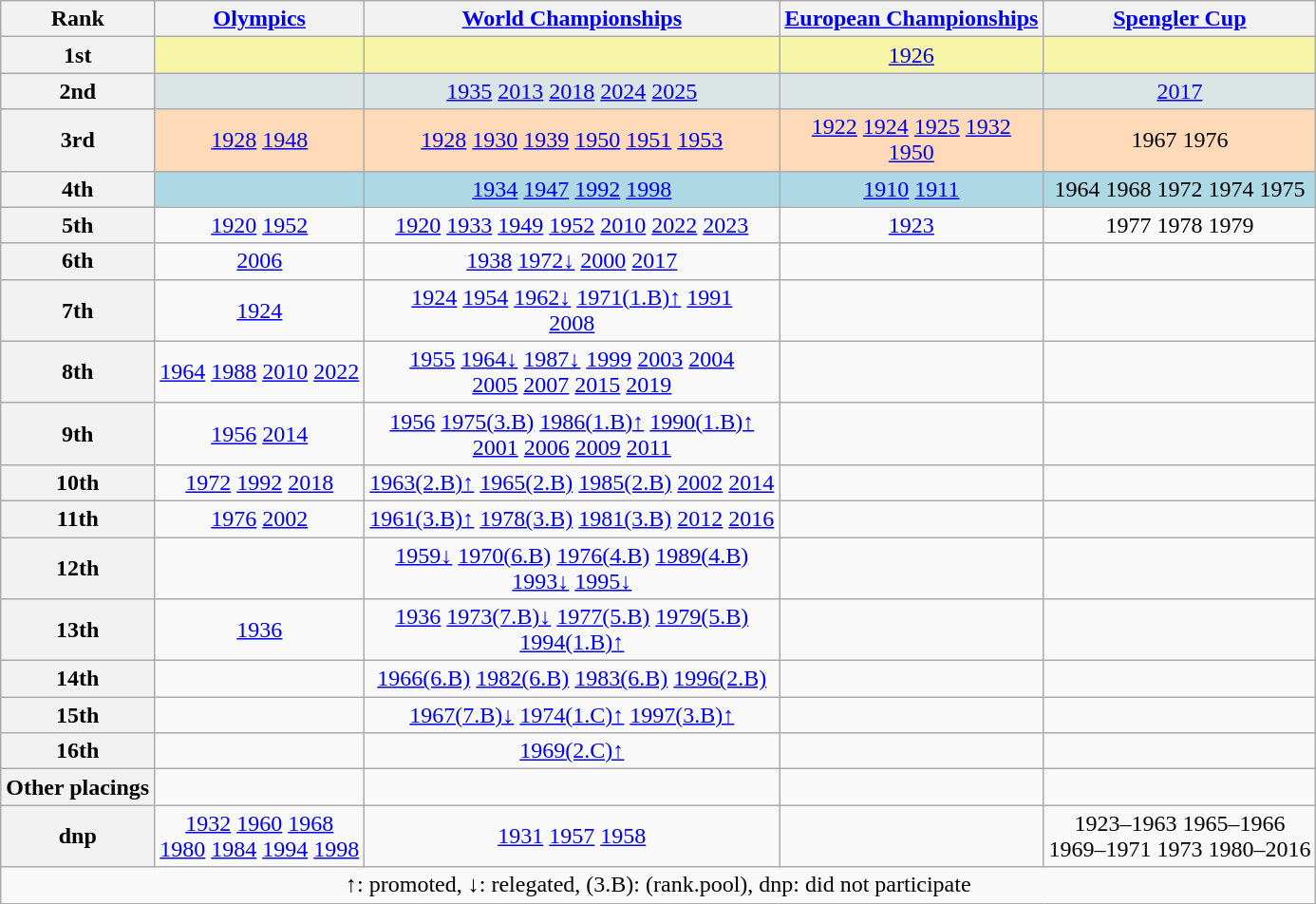<table class="wikitable">
<tr>
<th>Rank</th>
<th><a href='#'>Olympics</a></th>
<th><a href='#'>World Championships</a></th>
<th><a href='#'>European Championships</a></th>
<th><a href='#'>Spengler Cup</a></th>
</tr>
<tr bgcolor="#F7F6A8" align="center">
<th>1st</th>
<td></td>
<td></td>
<td><a href='#'>1926</a></td>
<td></td>
</tr>
<tr bgcolor="#DCE5E5" align="center">
<th>2nd</th>
<td></td>
<td><a href='#'>1935</a> <a href='#'>2013</a> <a href='#'>2018</a> <a href='#'>2024</a> <a href='#'>2025</a></td>
<td></td>
<td><a href='#'>2017</a></td>
</tr>
<tr bgcolor="#FFDAB9" align="center">
<th>3rd</th>
<td><a href='#'>1928</a> <a href='#'>1948</a></td>
<td><a href='#'>1928</a> <a href='#'>1930</a> <a href='#'>1939</a> <a href='#'>1950</a> <a href='#'>1951</a> <a href='#'>1953</a></td>
<td><a href='#'>1922</a> <a href='#'>1924</a> <a href='#'>1925</a> <a href='#'>1932</a><br><a href='#'>1950</a></td>
<td>1967 1976</td>
</tr>
<tr bgcolor="lightblue" align="center">
<th>4th</th>
<td></td>
<td><a href='#'>1934</a> <a href='#'>1947</a> <a href='#'>1992</a> <a href='#'>1998</a></td>
<td><a href='#'>1910</a> <a href='#'>1911</a></td>
<td>1964 1968 1972 1974 1975</td>
</tr>
<tr align="center">
<th>5th</th>
<td><a href='#'>1920</a> <a href='#'>1952</a></td>
<td><a href='#'>1920</a> <a href='#'>1933</a> <a href='#'>1949</a> <a href='#'>1952</a> <a href='#'>2010</a> <a href='#'>2022</a> <a href='#'>2023</a></td>
<td><a href='#'>1923</a></td>
<td>1977 1978 1979</td>
</tr>
<tr align="center">
<th>6th</th>
<td><a href='#'>2006</a></td>
<td><a href='#'>1938</a> <a href='#'>1972↓</a> <a href='#'>2000</a> <a href='#'>2017</a></td>
<td></td>
<td></td>
</tr>
<tr align="center">
<th>7th</th>
<td><a href='#'>1924</a></td>
<td><a href='#'>1924</a> <a href='#'>1954</a> <a href='#'>1962↓</a> <a href='#'>1971(1.B)↑</a> <a href='#'>1991</a><br><a href='#'>2008</a></td>
<td></td>
<td></td>
</tr>
<tr align="center">
<th>8th</th>
<td><a href='#'>1964</a> <a href='#'>1988</a> <a href='#'>2010</a> <a href='#'>2022</a></td>
<td><a href='#'>1955</a> <a href='#'>1964↓</a> <a href='#'>1987↓</a> <a href='#'>1999</a> <a href='#'>2003</a> <a href='#'>2004</a><br><a href='#'>2005</a> <a href='#'>2007</a> <a href='#'>2015</a> <a href='#'>2019</a></td>
<td></td>
<td></td>
</tr>
<tr align="center">
<th>9th</th>
<td><a href='#'>1956</a> <a href='#'>2014</a></td>
<td><a href='#'>1956</a> <a href='#'>1975(3.B)</a> <a href='#'>1986(1.B)↑</a> <a href='#'>1990(1.B)↑</a><br><a href='#'>2001</a> <a href='#'>2006</a> <a href='#'>2009</a> <a href='#'>2011</a></td>
<td></td>
<td></td>
</tr>
<tr align="center">
<th>10th</th>
<td><a href='#'>1972</a> <a href='#'>1992</a> <a href='#'>2018</a></td>
<td><a href='#'>1963(2.B)↑</a> <a href='#'>1965(2.B)</a> <a href='#'>1985(2.B)</a> <a href='#'>2002</a> <a href='#'>2014</a></td>
<td></td>
<td></td>
</tr>
<tr align="center">
<th>11th</th>
<td><a href='#'>1976</a> <a href='#'>2002</a></td>
<td><a href='#'>1961(3.B)↑</a> <a href='#'>1978(3.B)</a> <a href='#'>1981(3.B)</a> <a href='#'>2012</a> <a href='#'>2016</a></td>
<td></td>
<td></td>
</tr>
<tr align="center">
<th>12th</th>
<td></td>
<td><a href='#'>1959↓</a> <a href='#'>1970(6.B)</a> <a href='#'>1976(4.B)</a> <a href='#'>1989(4.B)</a><br><a href='#'>1993↓</a> <a href='#'>1995↓</a></td>
<td></td>
<td></td>
</tr>
<tr align="center">
<th>13th</th>
<td><a href='#'>1936</a></td>
<td><a href='#'>1936</a> <a href='#'>1973(7.B)↓</a> <a href='#'>1977(5.B)</a> <a href='#'>1979(5.B)</a><br><a href='#'>1994(1.B)↑</a></td>
<td></td>
<td></td>
</tr>
<tr align="center">
<th>14th</th>
<td></td>
<td><a href='#'>1966(6.B)</a> <a href='#'>1982(6.B)</a> <a href='#'>1983(6.B)</a> <a href='#'>1996(2.B)</a></td>
<td></td>
<td></td>
</tr>
<tr align="center">
<th>15th</th>
<td></td>
<td><a href='#'>1967(7.B)↓</a> <a href='#'>1974(1.C)↑</a> <a href='#'>1997(3.B)↑</a></td>
<td></td>
<td></td>
</tr>
<tr align="center">
<th>16th</th>
<td></td>
<td><a href='#'>1969(2.C)↑</a></td>
<td></td>
<td></td>
</tr>
<tr align="center">
<th>Other placings</th>
<td></td>
<td></td>
<td></td>
<td></td>
</tr>
<tr align="center">
<th>dnp</th>
<td><a href='#'>1932</a> <a href='#'>1960</a> <a href='#'>1968</a><br><a href='#'>1980</a> <a href='#'>1984</a> <a href='#'>1994</a> <a href='#'>1998</a></td>
<td><a href='#'>1931</a> <a href='#'>1957</a> <a href='#'>1958</a></td>
<td></td>
<td>1923–1963 1965–1966<br>1969–1971 1973 1980–2016</td>
</tr>
<tr align="center">
<td colspan="5">↑: promoted, ↓: relegated, (3.B): (rank.pool), dnp: did not participate</td>
</tr>
</table>
